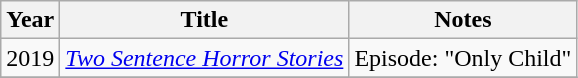<table class="wikitable">
<tr>
<th>Year</th>
<th>Title</th>
<th>Notes</th>
</tr>
<tr>
<td>2019</td>
<td><em><a href='#'>Two Sentence Horror Stories</a></em></td>
<td>Episode: "Only Child"</td>
</tr>
<tr>
</tr>
</table>
